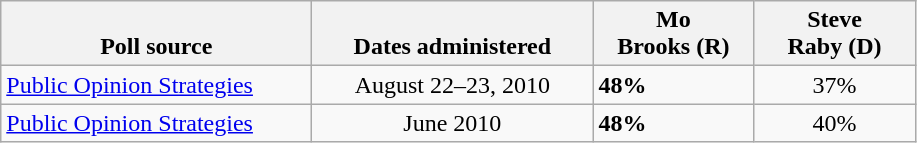<table class="wikitable">
<tr valign=bottom>
<th width='200'>Poll source</th>
<th width='180'>Dates administered</th>
<th width='100'>Mo<br>Brooks (R)</th>
<th width='100'>Steve<br>Raby (D)</th>
</tr>
<tr>
<td><a href='#'>Public Opinion Strategies</a></td>
<td align=center>August 22–23, 2010</td>
<td><strong>48%</strong></td>
<td align=center>37%</td>
</tr>
<tr>
<td><a href='#'>Public Opinion Strategies</a></td>
<td align=center>June 2010</td>
<td><strong>48%</strong></td>
<td align=center>40%</td>
</tr>
</table>
